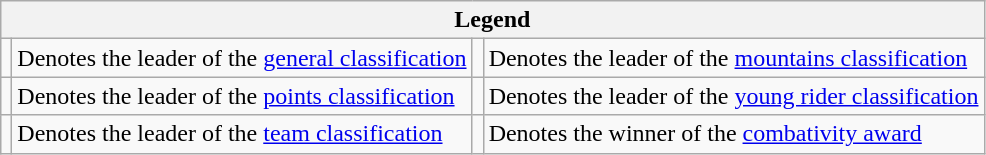<table class="wikitable">
<tr>
<th colspan="4">Legend</th>
</tr>
<tr>
<td></td>
<td>Denotes the leader of the <a href='#'>general classification</a></td>
<td></td>
<td>Denotes the leader of the <a href='#'>mountains classification</a></td>
</tr>
<tr>
<td></td>
<td>Denotes the leader of the <a href='#'>points classification</a></td>
<td></td>
<td>Denotes the leader of the <a href='#'>young rider classification</a></td>
</tr>
<tr>
<td></td>
<td>Denotes the leader of the <a href='#'>team classification</a></td>
<td></td>
<td>Denotes the winner of the <a href='#'>combativity award</a></td>
</tr>
</table>
